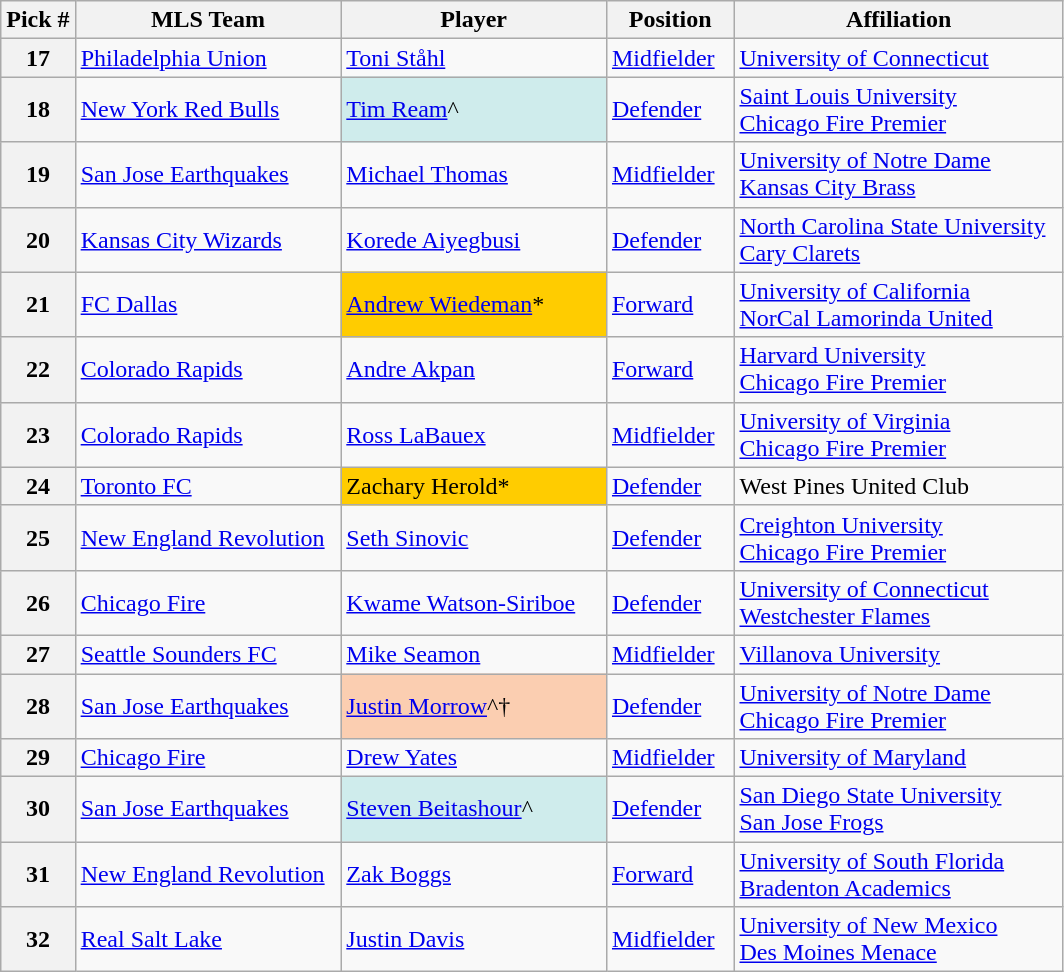<table class="wikitable sortable">
<tr>
<th width=7%>Pick #</th>
<th width=25%>MLS Team</th>
<th width=25%>Player</th>
<th width=12%>Position</th>
<th>Affiliation</th>
</tr>
<tr>
<th>17</th>
<td><a href='#'>Philadelphia Union</a></td>
<td> <a href='#'>Toni Ståhl</a></td>
<td><a href='#'>Midfielder</a></td>
<td><a href='#'>University of Connecticut</a></td>
</tr>
<tr>
<th>18</th>
<td><a href='#'>New York Red Bulls</a></td>
<td style="background:#CFECEC"> <a href='#'>Tim Ream</a>^</td>
<td><a href='#'>Defender</a></td>
<td><a href='#'>Saint Louis University</a><br><a href='#'>Chicago Fire Premier</a></td>
</tr>
<tr>
<th>19</th>
<td><a href='#'>San Jose Earthquakes</a></td>
<td> <a href='#'>Michael Thomas</a></td>
<td><a href='#'>Midfielder</a></td>
<td><a href='#'>University of Notre Dame</a><br><a href='#'>Kansas City Brass</a></td>
</tr>
<tr>
<th>20</th>
<td><a href='#'>Kansas City Wizards</a></td>
<td> <a href='#'>Korede Aiyegbusi</a></td>
<td><a href='#'>Defender</a></td>
<td><a href='#'>North Carolina State University</a><br><a href='#'>Cary Clarets</a></td>
</tr>
<tr>
<th>21</th>
<td><a href='#'>FC Dallas</a></td>
<td style="background:#FFCC00"> <a href='#'>Andrew Wiedeman</a>*</td>
<td><a href='#'>Forward</a></td>
<td><a href='#'>University of California</a><br><a href='#'>NorCal Lamorinda United</a></td>
</tr>
<tr>
<th>22</th>
<td><a href='#'>Colorado Rapids</a></td>
<td> <a href='#'>Andre Akpan</a></td>
<td><a href='#'>Forward</a></td>
<td><a href='#'>Harvard University</a><br><a href='#'>Chicago Fire Premier</a></td>
</tr>
<tr>
<th>23</th>
<td><a href='#'>Colorado Rapids</a></td>
<td> <a href='#'>Ross LaBauex</a></td>
<td><a href='#'>Midfielder</a></td>
<td><a href='#'>University of Virginia</a><br><a href='#'>Chicago Fire Premier</a></td>
</tr>
<tr>
<th>24</th>
<td><a href='#'>Toronto FC</a></td>
<td style="background:#FFCC00"> Zachary Herold*</td>
<td><a href='#'>Defender</a></td>
<td>West Pines United Club</td>
</tr>
<tr>
<th>25</th>
<td><a href='#'>New England Revolution</a></td>
<td> <a href='#'>Seth Sinovic</a></td>
<td><a href='#'>Defender</a></td>
<td><a href='#'>Creighton University</a><br><a href='#'>Chicago Fire Premier</a></td>
</tr>
<tr>
<th>26</th>
<td><a href='#'>Chicago Fire</a> </td>
<td> <a href='#'>Kwame Watson-Siriboe</a></td>
<td><a href='#'>Defender</a></td>
<td><a href='#'>University of Connecticut</a><br><a href='#'>Westchester Flames</a></td>
</tr>
<tr>
<th>27</th>
<td><a href='#'>Seattle Sounders FC</a></td>
<td> <a href='#'>Mike Seamon</a></td>
<td><a href='#'>Midfielder</a></td>
<td><a href='#'>Villanova University</a></td>
</tr>
<tr>
<th>28</th>
<td><a href='#'>San Jose Earthquakes</a></td>
<td bgcolor="#FBCEB1"> <a href='#'>Justin Morrow</a>^†</td>
<td><a href='#'>Defender</a></td>
<td><a href='#'>University of Notre Dame</a><br><a href='#'>Chicago Fire Premier</a></td>
</tr>
<tr>
<th>29</th>
<td><a href='#'>Chicago Fire</a></td>
<td> <a href='#'>Drew Yates</a></td>
<td><a href='#'>Midfielder</a></td>
<td><a href='#'>University of Maryland</a></td>
</tr>
<tr>
<th>30</th>
<td><a href='#'>San Jose Earthquakes</a></td>
<td style="background:#CFECEC"> <a href='#'>Steven Beitashour</a>^</td>
<td><a href='#'>Defender</a></td>
<td><a href='#'>San Diego State University</a><br><a href='#'>San Jose Frogs</a></td>
</tr>
<tr>
<th>31</th>
<td><a href='#'>New England Revolution</a></td>
<td> <a href='#'>Zak Boggs</a></td>
<td><a href='#'>Forward</a></td>
<td><a href='#'>University of South Florida</a><br><a href='#'>Bradenton Academics</a></td>
</tr>
<tr>
<th>32</th>
<td><a href='#'>Real Salt Lake</a></td>
<td> <a href='#'>Justin Davis</a></td>
<td><a href='#'>Midfielder</a></td>
<td><a href='#'>University of New Mexico</a><br><a href='#'>Des Moines Menace</a></td>
</tr>
</table>
